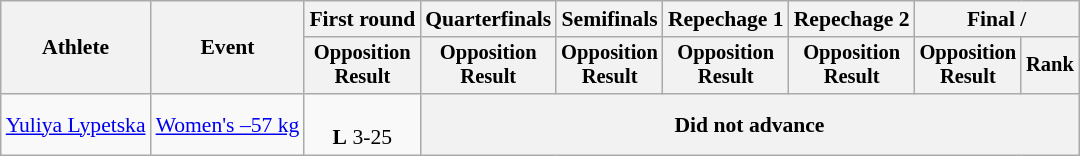<table class="wikitable" style="font-size:90%;">
<tr>
<th rowspan=2>Athlete</th>
<th rowspan=2>Event</th>
<th>First round</th>
<th>Quarterfinals</th>
<th>Semifinals</th>
<th>Repechage 1</th>
<th>Repechage 2</th>
<th colspan=2>Final / </th>
</tr>
<tr style="font-size:95%">
<th>Opposition<br>Result</th>
<th>Opposition<br>Result</th>
<th>Opposition<br>Result</th>
<th>Opposition<br>Result</th>
<th>Opposition<br>Result</th>
<th>Opposition<br>Result</th>
<th>Rank</th>
</tr>
<tr align=center>
<td align=left><a href='#'>Yuliya Lypetska</a></td>
<td align=left><a href='#'>Women's –57 kg</a></td>
<td><br><strong>L</strong> 3-25</td>
<th colspan=6>Did not advance</th>
</tr>
</table>
